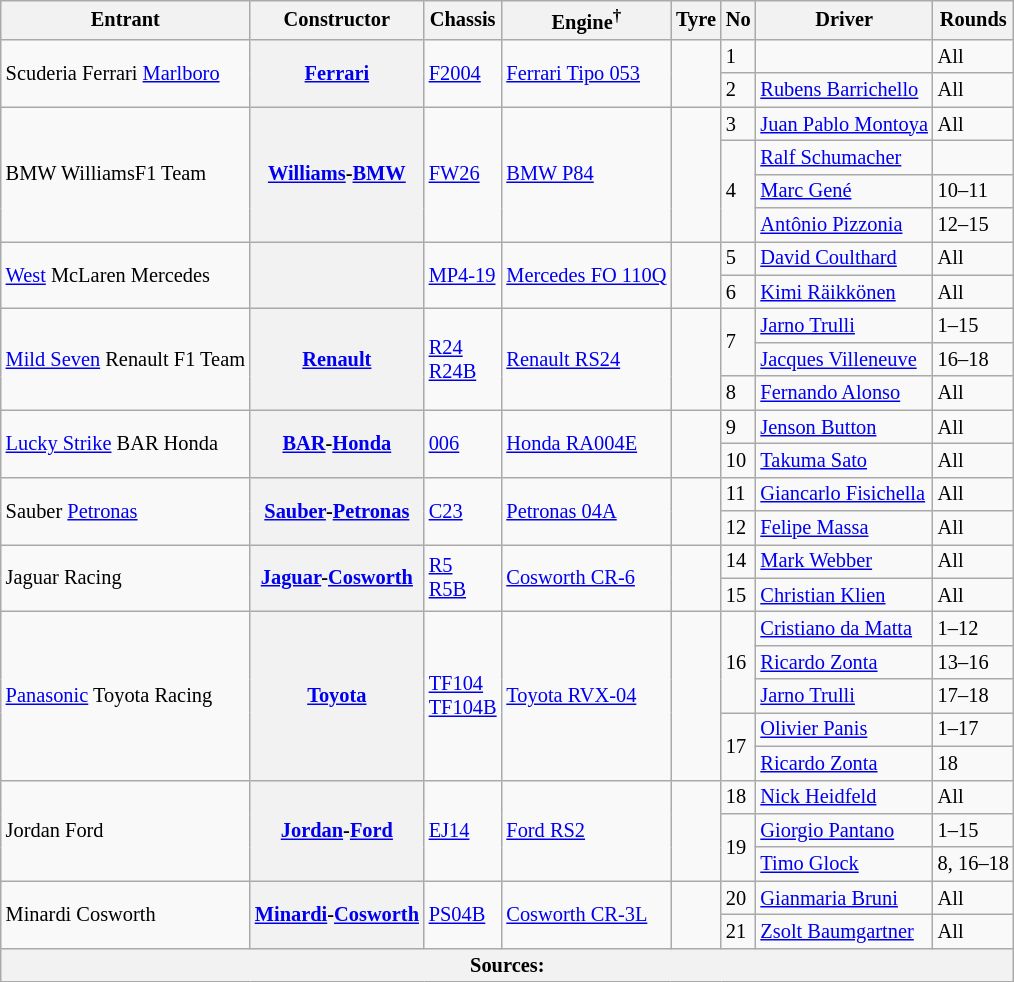<table class="wikitable sortable" style="font-size: 85%;">
<tr>
<th>Entrant</th>
<th>Constructor</th>
<th>Chassis</th>
<th>Engine<sup>†</sup></th>
<th>Tyre</th>
<th>No</th>
<th>Driver</th>
<th>Rounds</th>
</tr>
<tr>
<td rowspan=2> Scuderia Ferrari <a href='#'>Marlboro</a></td>
<th rowspan=2><a href='#'>Ferrari</a></th>
<td rowspan=2><a href='#'>F2004</a></td>
<td rowspan=2><a href='#'>Ferrari Tipo 053</a></td>
<td rowspan=2></td>
<td>1</td>
<td></td>
<td>All</td>
</tr>
<tr>
<td>2</td>
<td> <a href='#'>Rubens Barrichello</a></td>
<td>All</td>
</tr>
<tr>
<td rowspan=4> BMW WilliamsF1 Team</td>
<th rowspan=4><a href='#'>Williams</a>-<a href='#'>BMW</a></th>
<td rowspan=4><a href='#'>FW26</a></td>
<td rowspan=4><a href='#'>BMW P84</a></td>
<td rowspan=4></td>
<td>3</td>
<td> <a href='#'>Juan Pablo Montoya</a></td>
<td>All</td>
</tr>
<tr>
<td rowspan=3>4</td>
<td> <a href='#'>Ralf Schumacher</a></td>
<td></td>
</tr>
<tr>
<td> <a href='#'>Marc Gené</a></td>
<td>10–11</td>
</tr>
<tr>
<td> <a href='#'>Antônio Pizzonia</a></td>
<td>12–15</td>
</tr>
<tr>
<td rowspan=2> <a href='#'>West</a> McLaren Mercedes</td>
<th rowspan=2 nowrap></th>
<td rowspan=2><a href='#'>MP4-19</a><br></td>
<td rowspan=2 nowrap><a href='#'>Mercedes FO 110Q</a></td>
<td rowspan=2></td>
<td>5</td>
<td> <a href='#'>David Coulthard</a></td>
<td>All</td>
</tr>
<tr>
<td>6</td>
<td> <a href='#'>Kimi Räikkönen</a></td>
<td>All</td>
</tr>
<tr>
<td rowspan=3 nowrap> <a href='#'>Mild Seven</a> Renault F1 Team</td>
<th rowspan=3><a href='#'>Renault</a></th>
<td rowspan=3><a href='#'>R24</a><br><a href='#'>R24B</a></td>
<td rowspan=3><a href='#'>Renault RS24</a></td>
<td rowspan=3></td>
<td rowspan=2>7</td>
<td> <a href='#'>Jarno Trulli</a></td>
<td>1–15</td>
</tr>
<tr>
<td> <a href='#'>Jacques Villeneuve</a></td>
<td>16–18</td>
</tr>
<tr>
<td>8</td>
<td> <a href='#'>Fernando Alonso</a></td>
<td>All</td>
</tr>
<tr>
<td rowspan=2> <a href='#'>Lucky Strike</a> BAR Honda</td>
<th rowspan=2><a href='#'>BAR</a>-<a href='#'>Honda</a></th>
<td rowspan=2><a href='#'>006</a></td>
<td rowspan=2><a href='#'>Honda RA004E</a></td>
<td rowspan=2></td>
<td>9</td>
<td> <a href='#'>Jenson Button</a></td>
<td>All</td>
</tr>
<tr>
<td>10</td>
<td> <a href='#'>Takuma Sato</a></td>
<td>All</td>
</tr>
<tr>
<td rowspan=2> Sauber <a href='#'>Petronas</a></td>
<th rowspan=2><a href='#'>Sauber</a>-<a href='#'>Petronas</a></th>
<td rowspan=2><a href='#'>C23</a></td>
<td rowspan=2><a href='#'>Petronas 04A</a></td>
<td rowspan=2></td>
<td>11</td>
<td> <a href='#'>Giancarlo Fisichella</a></td>
<td>All</td>
</tr>
<tr>
<td>12</td>
<td> <a href='#'>Felipe Massa</a></td>
<td>All</td>
</tr>
<tr>
<td rowspan=2> Jaguar Racing</td>
<th rowspan=2><a href='#'>Jaguar</a>-<a href='#'>Cosworth</a></th>
<td rowspan=2><a href='#'>R5</a><br><a href='#'>R5B</a></td>
<td rowspan=2><a href='#'>Cosworth CR-6</a></td>
<td rowspan=2></td>
<td>14</td>
<td> <a href='#'>Mark Webber</a></td>
<td>All</td>
</tr>
<tr>
<td>15</td>
<td> <a href='#'>Christian Klien</a></td>
<td>All</td>
</tr>
<tr>
<td rowspan=5> <a href='#'>Panasonic</a> Toyota Racing</td>
<th rowspan=5><a href='#'>Toyota</a></th>
<td rowspan=5><a href='#'>TF104</a><br><a href='#'>TF104B</a></td>
<td rowspan=5><a href='#'>Toyota RVX-04</a></td>
<td rowspan=5></td>
<td rowspan=3>16</td>
<td> <a href='#'>Cristiano da Matta</a></td>
<td>1–12</td>
</tr>
<tr>
<td> <a href='#'>Ricardo Zonta</a></td>
<td>13–16</td>
</tr>
<tr>
<td> <a href='#'>Jarno Trulli</a></td>
<td>17–18</td>
</tr>
<tr>
<td rowspan=2>17</td>
<td> <a href='#'>Olivier Panis</a></td>
<td>1–17</td>
</tr>
<tr>
<td> <a href='#'>Ricardo Zonta</a></td>
<td>18</td>
</tr>
<tr>
<td rowspan=3> Jordan Ford</td>
<th rowspan=3><a href='#'>Jordan</a>-<a href='#'>Ford</a></th>
<td rowspan=3><a href='#'>EJ14</a></td>
<td rowspan=3><a href='#'>Ford RS2</a></td>
<td rowspan=3></td>
<td>18</td>
<td> <a href='#'>Nick Heidfeld</a></td>
<td>All</td>
</tr>
<tr>
<td rowspan=2>19</td>
<td> <a href='#'>Giorgio Pantano</a></td>
<td>1–15</td>
</tr>
<tr>
<td> <a href='#'>Timo Glock</a></td>
<td>8, 16–18</td>
</tr>
<tr>
<td rowspan=2> Minardi Cosworth</td>
<th rowspan=2><a href='#'>Minardi</a>-<a href='#'>Cosworth</a></th>
<td rowspan=2><a href='#'>PS04B</a></td>
<td rowspan=2><a href='#'>Cosworth CR-3L</a></td>
<td rowspan=2></td>
<td>20</td>
<td> <a href='#'>Gianmaria Bruni</a></td>
<td>All</td>
</tr>
<tr>
<td>21</td>
<td> <a href='#'>Zsolt Baumgartner</a></td>
<td>All</td>
</tr>
<tr>
<th colspan=10>Sources:</th>
</tr>
</table>
